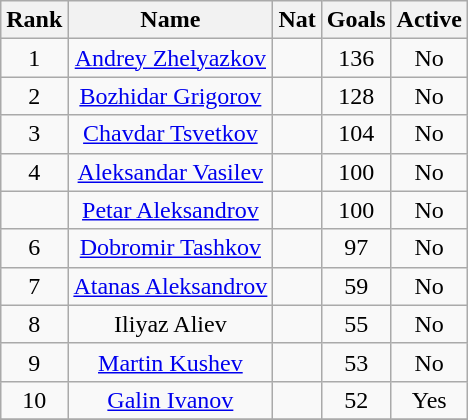<table class="wikitable" style="text-align: center;">
<tr>
<th>Rank</th>
<th>Name</th>
<th>Nat</th>
<th>Goals</th>
<th>Active</th>
</tr>
<tr>
<td>1</td>
<td><a href='#'>Andrey Zhelyazkov</a></td>
<td></td>
<td>136</td>
<td>No</td>
</tr>
<tr>
<td>2</td>
<td><a href='#'>Bozhidar Grigorov</a></td>
<td></td>
<td>128</td>
<td>No</td>
</tr>
<tr>
<td>3</td>
<td><a href='#'>Chavdar Tsvetkov</a></td>
<td></td>
<td>104</td>
<td>No</td>
</tr>
<tr>
<td>4</td>
<td><a href='#'>Aleksandar Vasilev</a></td>
<td></td>
<td>100</td>
<td>No</td>
</tr>
<tr>
<td></td>
<td><a href='#'>Petar Aleksandrov</a></td>
<td></td>
<td>100</td>
<td>No</td>
</tr>
<tr>
<td>6</td>
<td><a href='#'>Dobromir Tashkov</a></td>
<td></td>
<td>97</td>
<td>No</td>
</tr>
<tr>
<td>7</td>
<td><a href='#'>Atanas Aleksandrov</a></td>
<td></td>
<td>59</td>
<td>No</td>
</tr>
<tr>
<td>8</td>
<td>Iliyaz Aliev</td>
<td></td>
<td>55</td>
<td>No</td>
</tr>
<tr>
<td>9</td>
<td><a href='#'>Martin Kushev</a></td>
<td></td>
<td>53</td>
<td>No</td>
</tr>
<tr>
<td>10</td>
<td><a href='#'>Galin Ivanov</a></td>
<td></td>
<td>52</td>
<td>Yes</td>
</tr>
<tr>
</tr>
</table>
